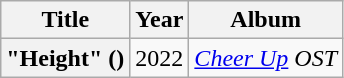<table class="wikitable plainrowheaders" style="text-align:center">
<tr>
<th scope="col">Title</th>
<th scope="col">Year</th>
<th scope="col">Album</th>
</tr>
<tr>
<th scope="row">"Height" ()<br></th>
<td>2022</td>
<td><em><a href='#'>Cheer Up</a> OST</em></td>
</tr>
</table>
